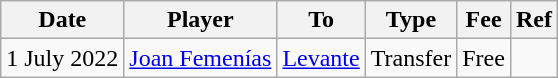<table class="wikitable">
<tr>
<th>Date</th>
<th>Player</th>
<th>To</th>
<th>Type</th>
<th>Fee</th>
<th>Ref</th>
</tr>
<tr>
<td>1 July 2022</td>
<td> <a href='#'>Joan Femenías</a></td>
<td><a href='#'>Levante</a></td>
<td align=center>Transfer</td>
<td align=center>Free</td>
<td align=center></td>
</tr>
</table>
